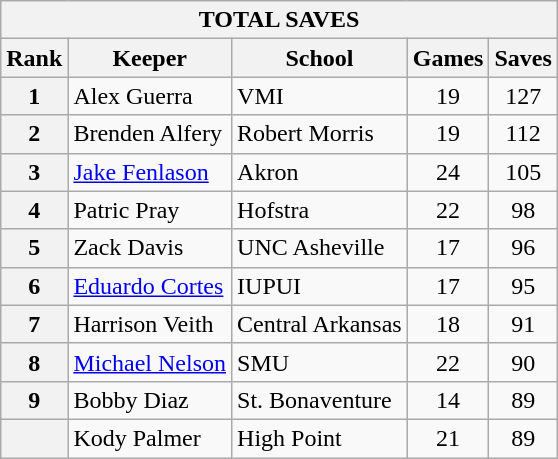<table class="wikitable">
<tr>
<th colspan=5>TOTAL SAVES</th>
</tr>
<tr>
<th>Rank</th>
<th>Keeper</th>
<th>School</th>
<th>Games</th>
<th>Saves</th>
</tr>
<tr>
<th>1</th>
<td>Alex Guerra</td>
<td>VMI</td>
<td style="text-align:center;">19</td>
<td style="text-align:center;">127</td>
</tr>
<tr>
<th>2</th>
<td>Brenden Alfery</td>
<td>Robert Morris</td>
<td style="text-align:center;">19</td>
<td style="text-align:center;">112</td>
</tr>
<tr>
<th>3</th>
<td><a href='#'>Jake Fenlason</a></td>
<td>Akron</td>
<td style="text-align:center;">24</td>
<td style="text-align:center;">105</td>
</tr>
<tr>
<th>4</th>
<td>Patric Pray</td>
<td>Hofstra</td>
<td style="text-align:center;">22</td>
<td style="text-align:center;">98</td>
</tr>
<tr>
<th>5</th>
<td>Zack Davis</td>
<td>UNC Asheville</td>
<td style="text-align:center;">17</td>
<td style="text-align:center;">96</td>
</tr>
<tr>
<th>6</th>
<td><a href='#'>Eduardo Cortes</a></td>
<td>IUPUI</td>
<td style="text-align:center;">17</td>
<td style="text-align:center;">95</td>
</tr>
<tr>
<th>7</th>
<td>Harrison Veith</td>
<td>Central Arkansas</td>
<td style="text-align:center;">18</td>
<td style="text-align:center;">91</td>
</tr>
<tr>
<th>8</th>
<td><a href='#'>Michael Nelson</a></td>
<td>SMU</td>
<td style="text-align:center;">22</td>
<td style="text-align:center;">90</td>
</tr>
<tr>
<th>9</th>
<td>Bobby Diaz</td>
<td>St. Bonaventure</td>
<td style="text-align:center;">14</td>
<td style="text-align:center;">89</td>
</tr>
<tr>
<th></th>
<td>Kody Palmer</td>
<td>High Point</td>
<td style="text-align:center;">21</td>
<td style="text-align:center;">89</td>
</tr>
</table>
